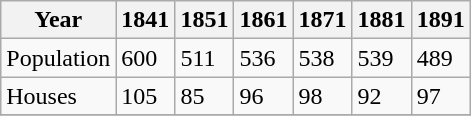<table class="wikitable">
<tr>
<th>Year</th>
<th>1841</th>
<th>1851</th>
<th>1861</th>
<th>1871</th>
<th>1881</th>
<th>1891</th>
</tr>
<tr>
<td>Population</td>
<td>600</td>
<td>511</td>
<td>536</td>
<td>538</td>
<td>539</td>
<td>489</td>
</tr>
<tr>
<td>Houses</td>
<td>105</td>
<td>85</td>
<td>96</td>
<td>98</td>
<td>92</td>
<td>97</td>
</tr>
<tr>
</tr>
</table>
